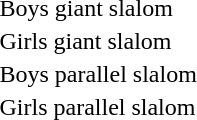<table>
<tr>
<td>Boys giant slalom</td>
<td></td>
<td></td>
<td></td>
</tr>
<tr>
<td>Girls giant slalom</td>
<td></td>
<td></td>
<td></td>
</tr>
<tr>
<td>Boys parallel slalom</td>
<td></td>
<td></td>
<td></td>
</tr>
<tr>
<td>Girls parallel slalom</td>
<td></td>
<td></td>
<td></td>
</tr>
</table>
